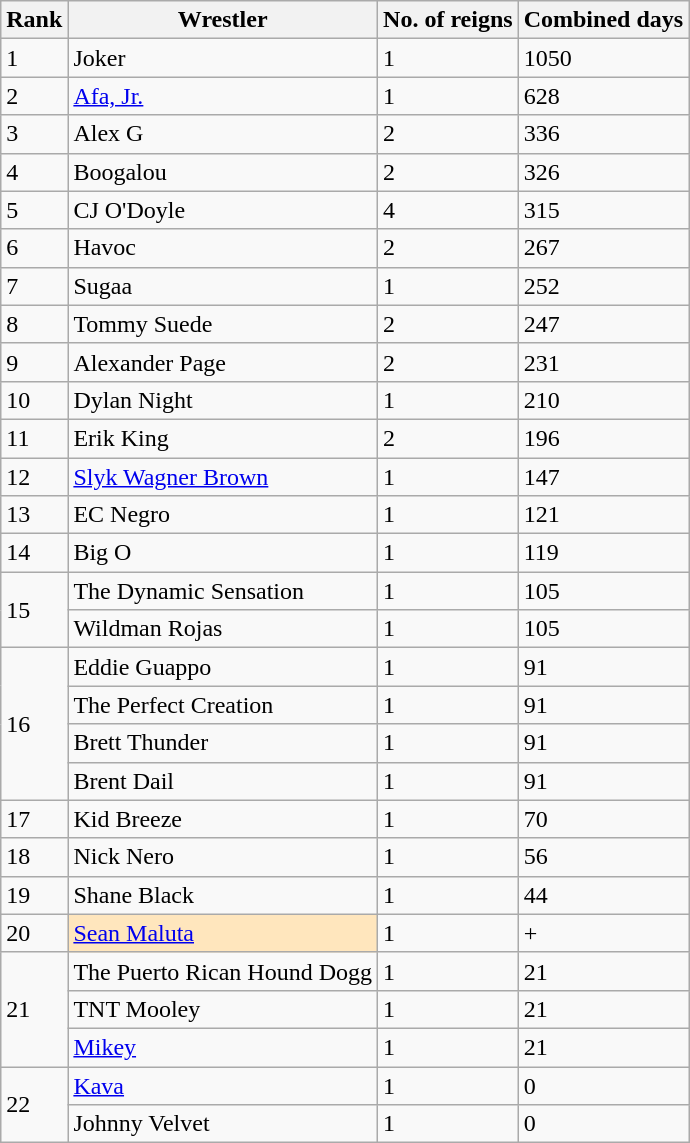<table class="wikitable sortable">
<tr>
<th>Rank</th>
<th>Wrestler</th>
<th>No. of reigns</th>
<th>Combined days</th>
</tr>
<tr>
<td>1</td>
<td>Joker</td>
<td>1</td>
<td>1050</td>
</tr>
<tr>
<td>2</td>
<td><a href='#'>Afa, Jr.</a></td>
<td>1</td>
<td>628</td>
</tr>
<tr>
<td>3</td>
<td>Alex G</td>
<td>2</td>
<td>336</td>
</tr>
<tr>
<td>4</td>
<td>Boogalou</td>
<td>2</td>
<td>326</td>
</tr>
<tr>
<td>5</td>
<td>CJ O'Doyle</td>
<td>4</td>
<td>315</td>
</tr>
<tr>
<td>6</td>
<td>Havoc</td>
<td>2</td>
<td>267</td>
</tr>
<tr>
<td>7</td>
<td>Sugaa</td>
<td>1</td>
<td>252</td>
</tr>
<tr>
<td>8</td>
<td>Tommy Suede</td>
<td>2</td>
<td>247</td>
</tr>
<tr>
<td>9</td>
<td>Alexander Page</td>
<td>2</td>
<td>231</td>
</tr>
<tr>
<td>10</td>
<td>Dylan Night</td>
<td>1</td>
<td>210</td>
</tr>
<tr>
<td>11</td>
<td>Erik King</td>
<td>2</td>
<td>196</td>
</tr>
<tr>
<td>12</td>
<td><a href='#'>Slyk Wagner Brown</a></td>
<td>1</td>
<td>147</td>
</tr>
<tr>
<td>13</td>
<td>EC Negro</td>
<td>1</td>
<td>121</td>
</tr>
<tr>
<td>14</td>
<td>Big O</td>
<td>1</td>
<td>119</td>
</tr>
<tr>
<td rowspan=2>15</td>
<td>The Dynamic Sensation</td>
<td>1</td>
<td>105</td>
</tr>
<tr>
<td>Wildman Rojas</td>
<td>1</td>
<td>105</td>
</tr>
<tr>
<td rowspan=4>16</td>
<td>Eddie Guappo</td>
<td>1</td>
<td>91</td>
</tr>
<tr>
<td>The Perfect Creation</td>
<td>1</td>
<td>91</td>
</tr>
<tr>
<td>Brett Thunder</td>
<td>1</td>
<td>91</td>
</tr>
<tr>
<td>Brent Dail</td>
<td>1</td>
<td>91</td>
</tr>
<tr>
<td>17</td>
<td>Kid Breeze</td>
<td>1</td>
<td>70</td>
</tr>
<tr>
<td>18</td>
<td>Nick Nero</td>
<td>1</td>
<td>56</td>
</tr>
<tr>
<td>19</td>
<td>Shane Black</td>
<td>1</td>
<td>44</td>
</tr>
<tr>
<td>20</td>
<td style="background-color: #ffe6bd"><a href='#'>Sean Maluta</a></td>
<td>1</td>
<td>+</td>
</tr>
<tr>
<td rowspan=3>21</td>
<td>The Puerto Rican Hound Dogg</td>
<td>1</td>
<td>21</td>
</tr>
<tr>
<td>TNT Mooley</td>
<td>1</td>
<td>21</td>
</tr>
<tr>
<td><a href='#'>Mikey</a></td>
<td>1</td>
<td>21</td>
</tr>
<tr>
<td rowspan=2>22</td>
<td><a href='#'>Kava</a></td>
<td>1</td>
<td>0</td>
</tr>
<tr>
<td>Johnny Velvet</td>
<td>1</td>
<td>0</td>
</tr>
</table>
